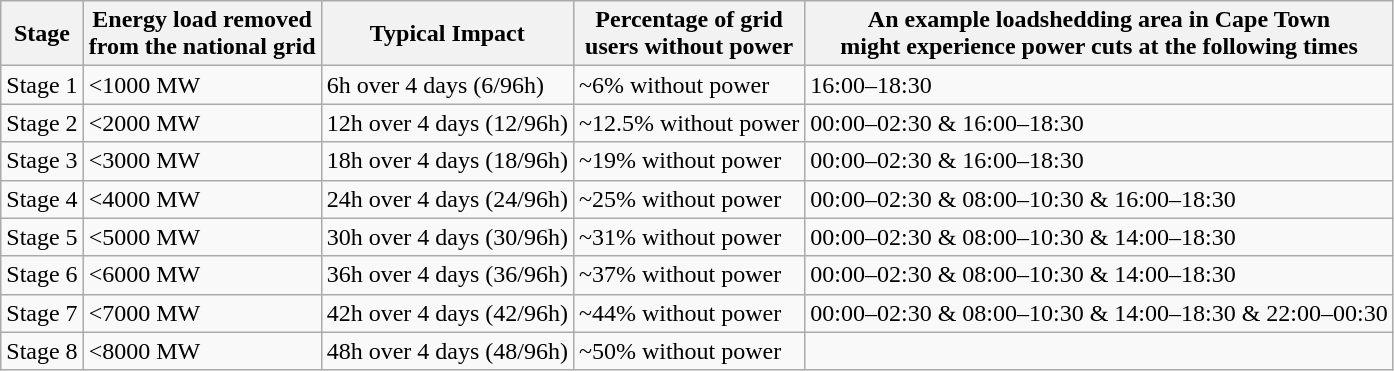<table class="wikitable">
<tr>
<th>Stage</th>
<th>Energy load removed<br>from the national grid</th>
<th>Typical Impact</th>
<th>Percentage of grid<br>users without power</th>
<th>An example loadshedding area in Cape Town<br>might experience power cuts at the following times</th>
</tr>
<tr>
<td>Stage 1</td>
<td><1000 MW</td>
<td>6h over 4 days (6/96h)</td>
<td>~6% without power</td>
<td>16:00–18:30</td>
</tr>
<tr>
<td>Stage 2</td>
<td><2000 MW</td>
<td>12h over 4 days (12/96h)</td>
<td>~12.5% without power</td>
<td>00:00–02:30 & 16:00–18:30</td>
</tr>
<tr>
<td>Stage 3</td>
<td><3000 MW</td>
<td>18h over 4 days (18/96h)</td>
<td>~19% without power</td>
<td>00:00–02:30 & 16:00–18:30</td>
</tr>
<tr>
<td>Stage 4</td>
<td><4000 MW</td>
<td>24h over 4 days (24/96h)</td>
<td>~25% without power</td>
<td>00:00–02:30 & 08:00–10:30 & 16:00–18:30</td>
</tr>
<tr>
<td>Stage 5</td>
<td><5000 MW</td>
<td>30h over 4 days (30/96h)</td>
<td>~31% without power</td>
<td>00:00–02:30 & 08:00–10:30 & 14:00–18:30</td>
</tr>
<tr>
<td>Stage 6</td>
<td><6000 MW</td>
<td>36h over 4 days (36/96h)</td>
<td>~37% without power</td>
<td>00:00–02:30 & 08:00–10:30 & 14:00–18:30</td>
</tr>
<tr>
<td>Stage 7</td>
<td><7000 MW</td>
<td>42h over 4 days (42/96h)</td>
<td>~44% without power</td>
<td>00:00–02:30 & 08:00–10:30 & 14:00–18:30 & 22:00–00:30</td>
</tr>
<tr>
<td>Stage 8</td>
<td><8000 MW</td>
<td>48h over 4 days (48/96h)</td>
<td>~50% without power</td>
<td></td>
</tr>
</table>
